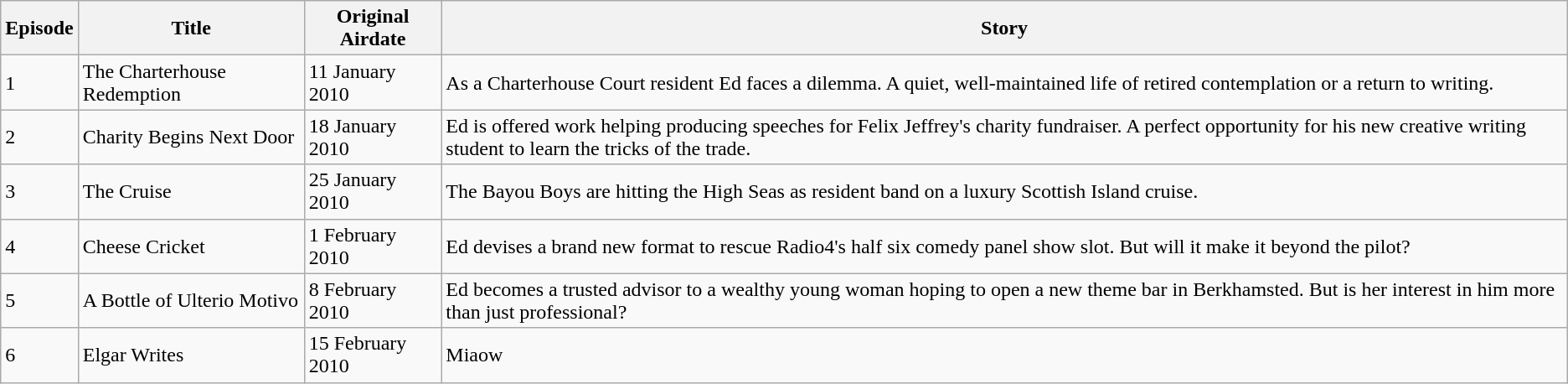<table class="wikitable">
<tr>
<th>Episode</th>
<th>Title</th>
<th>Original Airdate</th>
<th>Story</th>
</tr>
<tr --->
<td>1</td>
<td>The Charterhouse Redemption</td>
<td>11 January 2010</td>
<td>As a Charterhouse Court resident Ed faces a dilemma. A quiet, well-maintained life of retired contemplation or a return to writing.</td>
</tr>
<tr --->
<td>2</td>
<td>Charity Begins Next Door</td>
<td>18 January 2010</td>
<td>Ed is offered work helping producing speeches for Felix Jeffrey's charity fundraiser. A perfect opportunity for his new creative writing student to learn the tricks of the trade.</td>
</tr>
<tr --->
<td>3</td>
<td>The Cruise</td>
<td>25 January 2010</td>
<td>The Bayou Boys are hitting the High Seas as resident band on a luxury Scottish Island cruise.</td>
</tr>
<tr --->
<td>4</td>
<td>Cheese Cricket</td>
<td>1 February 2010</td>
<td>Ed devises a brand new format to rescue Radio4's half six comedy panel show slot. But will it make it beyond the pilot?</td>
</tr>
<tr --->
<td>5</td>
<td>A Bottle of Ulterio Motivo</td>
<td>8 February 2010</td>
<td>Ed becomes a trusted advisor to a wealthy young woman hoping to open a new theme bar in Berkhamsted. But is her interest in him more than just professional?</td>
</tr>
<tr --->
<td>6</td>
<td>Elgar Writes</td>
<td>15 February 2010</td>
<td>Miaow</td>
</tr>
</table>
